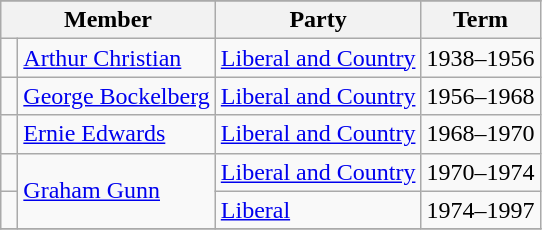<table class="wikitable">
<tr>
</tr>
<tr>
<th colspan="2">Member</th>
<th>Party</th>
<th>Term</th>
</tr>
<tr>
<td> </td>
<td><a href='#'>Arthur Christian</a></td>
<td><a href='#'>Liberal and Country</a></td>
<td>1938–1956</td>
</tr>
<tr>
<td> </td>
<td><a href='#'>George Bockelberg</a></td>
<td><a href='#'>Liberal and Country</a></td>
<td>1956–1968</td>
</tr>
<tr>
<td> </td>
<td><a href='#'>Ernie Edwards</a></td>
<td><a href='#'>Liberal and Country</a></td>
<td>1968–1970</td>
</tr>
<tr>
<td> </td>
<td rowspan=2><a href='#'>Graham Gunn</a></td>
<td><a href='#'>Liberal and Country</a></td>
<td>1970–1974</td>
</tr>
<tr>
<td> </td>
<td><a href='#'>Liberal</a></td>
<td>1974–1997</td>
</tr>
<tr>
</tr>
</table>
